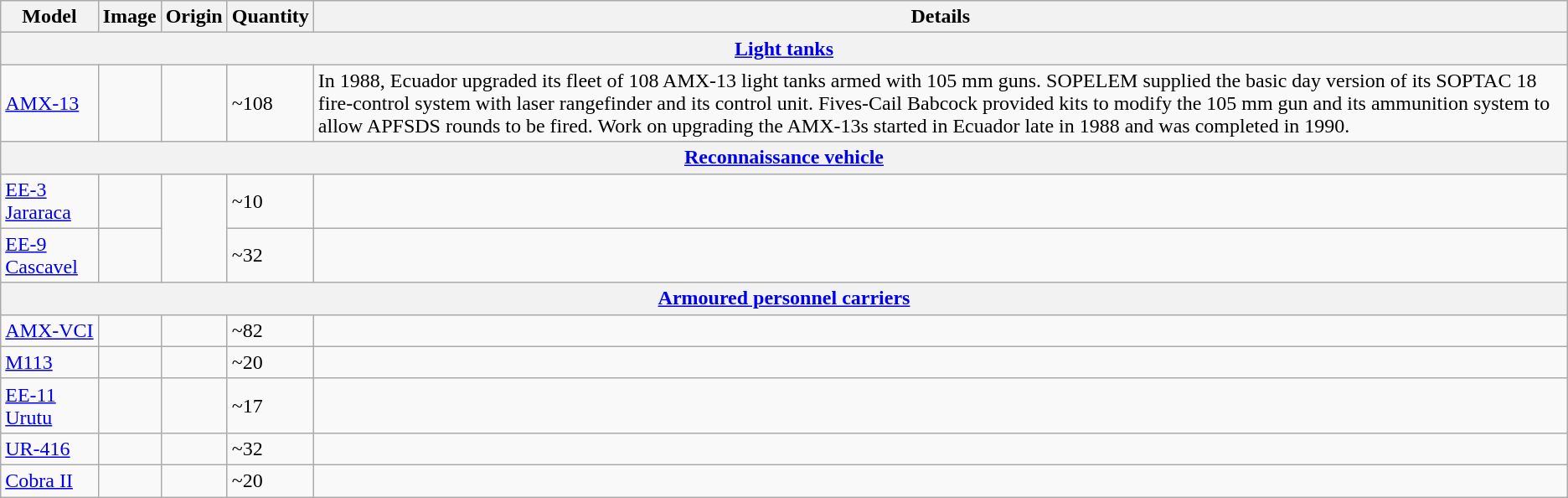<table class="wikitable">
<tr>
<th>Model</th>
<th>Image</th>
<th>Origin</th>
<th>Quantity</th>
<th>Details</th>
</tr>
<tr>
<th colspan="5"><a href='#'>Light tanks</a></th>
</tr>
<tr>
<td><a href='#'>AMX-13</a></td>
<td></td>
<td></td>
<td>~108</td>
<td>In 1988, Ecuador upgraded its fleet of 108 AMX-13 light tanks armed with 105 mm guns. SOPELEM supplied the basic day version of its SOPTAC 18 fire-control system with laser rangefinder and its control unit. Fives-Cail Babcock provided kits to modify the 105 mm gun and its ammunition system to allow APFSDS rounds to be fired. Work on upgrading the AMX-13s started in Ecuador late in 1988 and was completed in 1990.</td>
</tr>
<tr>
<th colspan="5"><a href='#'>Reconnaissance vehicle</a></th>
</tr>
<tr>
<td><a href='#'>EE-3 Jararaca</a></td>
<td></td>
<td rowspan="2"></td>
<td>~10</td>
<td></td>
</tr>
<tr>
<td><a href='#'>EE-9 Cascavel</a></td>
<td></td>
<td>~32</td>
<td></td>
</tr>
<tr>
<th colspan="5"><a href='#'>Armoured personnel carriers</a></th>
</tr>
<tr>
<td><a href='#'>AMX-VCI</a></td>
<td></td>
<td></td>
<td>~82</td>
<td></td>
</tr>
<tr>
<td><a href='#'>M113</a></td>
<td></td>
<td></td>
<td>~20</td>
<td></td>
</tr>
<tr>
<td><a href='#'>EE-11 Urutu</a></td>
<td></td>
<td></td>
<td>~17</td>
<td></td>
</tr>
<tr>
<td><a href='#'>UR-416</a></td>
<td></td>
<td></td>
<td>~32</td>
<td></td>
</tr>
<tr>
<td><a href='#'>Cobra II</a></td>
<td></td>
<td></td>
<td>~20</td>
<td></td>
</tr>
</table>
